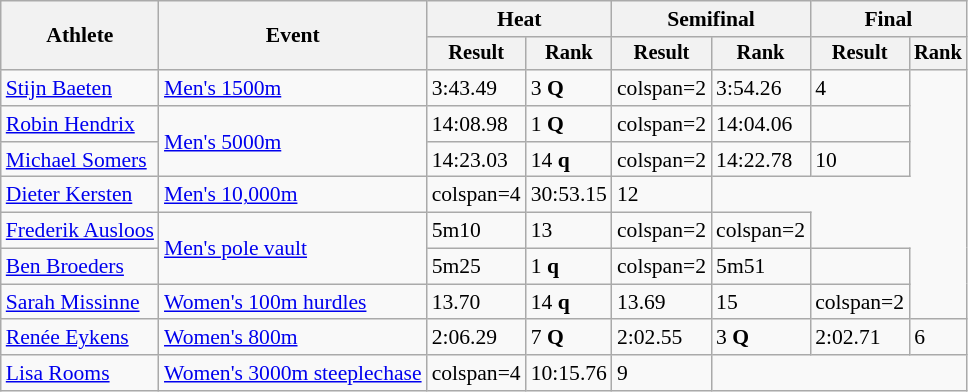<table class="wikitable" style="font-size:90%">
<tr>
<th rowspan="2">Athlete</th>
<th rowspan="2">Event</th>
<th colspan="2">Heat</th>
<th colspan="2">Semifinal</th>
<th colspan="2">Final</th>
</tr>
<tr style="font-size:95%">
<th>Result</th>
<th>Rank</th>
<th>Result</th>
<th>Rank</th>
<th>Result</th>
<th>Rank</th>
</tr>
<tr>
<td align=left><a href='#'>Stijn Baeten</a></td>
<td align=left><a href='#'>Men's 1500m</a></td>
<td>3:43.49</td>
<td>3 <strong>Q</strong></td>
<td>colspan=2 </td>
<td>3:54.26</td>
<td>4</td>
</tr>
<tr>
<td align=left><a href='#'>Robin Hendrix</a></td>
<td rowspan=2 align=left><a href='#'>Men's 5000m</a></td>
<td>14:08.98</td>
<td>1 <strong>Q</strong></td>
<td>colspan=2 </td>
<td>14:04.06</td>
<td></td>
</tr>
<tr>
<td align=left><a href='#'>Michael Somers</a></td>
<td>14:23.03</td>
<td>14 <strong>q</strong></td>
<td>colspan=2 </td>
<td>14:22.78</td>
<td>10</td>
</tr>
<tr>
<td align=left><a href='#'>Dieter Kersten</a></td>
<td align=left><a href='#'>Men's 10,000m</a></td>
<td>colspan=4 </td>
<td>30:53.15</td>
<td>12</td>
</tr>
<tr>
<td align=left><a href='#'>Frederik Ausloos</a></td>
<td rowspan=2 align=left><a href='#'>Men's pole vault</a></td>
<td>5m10</td>
<td>13</td>
<td>colspan=2 </td>
<td>colspan=2 </td>
</tr>
<tr>
<td align=left><a href='#'>Ben Broeders</a></td>
<td>5m25</td>
<td>1 <strong>q</strong></td>
<td>colspan=2 </td>
<td>5m51</td>
<td></td>
</tr>
<tr>
<td align=left><a href='#'>Sarah Missinne</a></td>
<td align=left><a href='#'>Women's 100m hurdles</a></td>
<td>13.70</td>
<td>14 <strong>q</strong></td>
<td>13.69</td>
<td>15</td>
<td>colspan=2 </td>
</tr>
<tr>
<td align=left><a href='#'>Renée Eykens</a></td>
<td align=left><a href='#'>Women's 800m</a></td>
<td>2:06.29</td>
<td>7 <strong>Q</strong></td>
<td>2:02.55</td>
<td>3 <strong>Q</strong></td>
<td>2:02.71</td>
<td>6</td>
</tr>
<tr>
<td align=left><a href='#'>Lisa Rooms</a></td>
<td align=left><a href='#'>Women's 3000m steeplechase</a></td>
<td>colspan=4 </td>
<td>10:15.76</td>
<td>9</td>
</tr>
</table>
